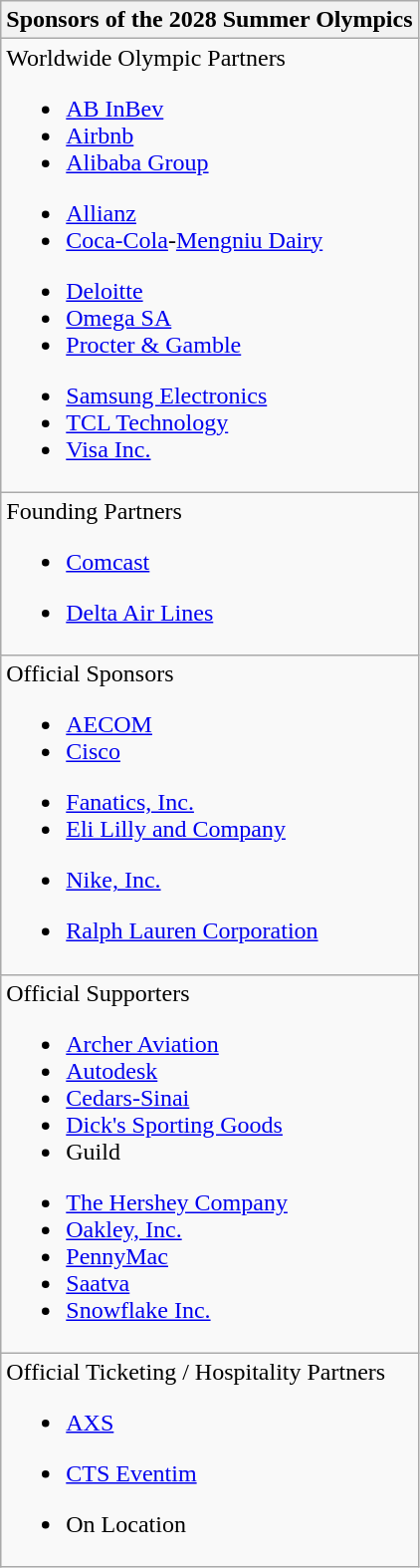<table class="wikitable collapsible " style="float:center; margin:10px;">
<tr>
<th>Sponsors of the 2028 Summer Olympics</th>
</tr>
<tr>
<td>Worldwide Olympic Partners<br>
<ul><li><a href='#'>AB InBev</a></li><li><a href='#'>Airbnb</a></li><li><a href='#'>Alibaba Group</a></li></ul><ul><li><a href='#'>Allianz</a></li><li><a href='#'>Coca-Cola</a>-<a href='#'>Mengniu Dairy</a></li></ul><ul><li><a href='#'>Deloitte</a></li><li><a href='#'>Omega SA</a></li><li><a href='#'>Procter & Gamble</a></li></ul><ul><li><a href='#'>Samsung Electronics</a></li><li><a href='#'>TCL Technology</a></li><li><a href='#'>Visa Inc.</a></li></ul></td>
</tr>
<tr>
<td>Founding Partners<br>
<ul><li><a href='#'>Comcast</a></li></ul><ul><li><a href='#'>Delta Air Lines</a></li></ul></td>
</tr>
<tr>
<td>Official Sponsors<br>
<ul><li><a href='#'>AECOM</a></li><li><a href='#'>Cisco</a></li></ul><ul><li><a href='#'>Fanatics, Inc.</a></li><li><a href='#'>Eli Lilly and Company</a></li></ul><ul><li><a href='#'>Nike, Inc.</a></li></ul><ul><li><a href='#'>Ralph Lauren Corporation</a></li></ul></td>
</tr>
<tr>
<td>Official Supporters<br>
<ul><li><a href='#'>Archer Aviation</a></li><li><a href='#'>Autodesk</a></li><li><a href='#'>Cedars-Sinai</a></li><li><a href='#'>Dick's Sporting Goods</a></li><li>Guild</li></ul><ul><li><a href='#'>The Hershey Company</a></li><li><a href='#'>Oakley, Inc.</a></li><li><a href='#'>PennyMac</a></li><li><a href='#'>Saatva</a></li><li><a href='#'>Snowflake Inc.</a></li></ul></td>
</tr>
<tr>
<td>Official Ticketing / Hospitality Partners<br>
<ul><li><a href='#'>AXS</a></li></ul><ul><li><a href='#'>CTS Eventim</a></li></ul><ul><li>On Location</li></ul></td>
</tr>
</table>
